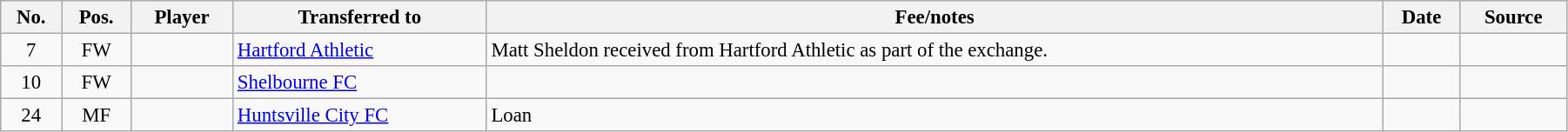<table class="wikitable sortable" style="width:95%; text-align:center; font-size:95%; text-align:left;">
<tr>
<th>No.</th>
<th><strong>Pos.</strong></th>
<th><strong>Player</strong></th>
<th><strong>Transferred to</strong></th>
<th><strong>Fee/notes</strong></th>
<th><strong>Date</strong></th>
<th>Source</th>
</tr>
<tr>
<td align=center>7</td>
<td align=center>FW</td>
<td></td>
<td> <a href='#'>Hartford Athletic</a></td>
<td>Matt Sheldon received from Hartford Athletic as part of the exchange.</td>
<td></td>
<td></td>
</tr>
<tr>
<td align=center>10</td>
<td align=center>FW</td>
<td></td>
<td> <a href='#'>Shelbourne FC</a></td>
<td></td>
<td></td>
<td></td>
</tr>
<tr>
<td align=center>24</td>
<td align=center>MF</td>
<td></td>
<td> <a href='#'>Huntsville City FC</a></td>
<td>Loan</td>
<td></td>
<td></td>
</tr>
</table>
